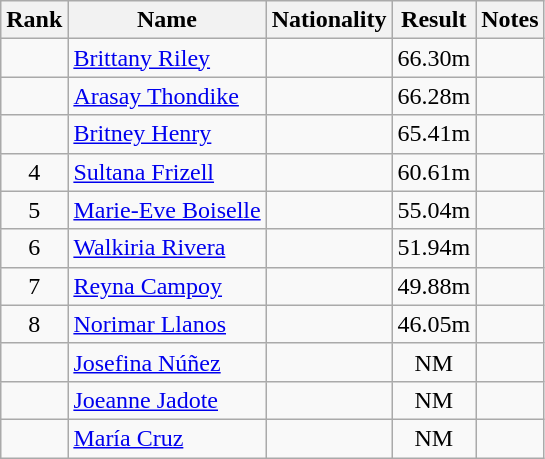<table class="wikitable sortable" style="text-align:center">
<tr>
<th>Rank</th>
<th>Name</th>
<th>Nationality</th>
<th>Result</th>
<th>Notes</th>
</tr>
<tr>
<td align=center></td>
<td align=left><a href='#'>Brittany Riley</a></td>
<td align=left></td>
<td>66.30m</td>
<td></td>
</tr>
<tr>
<td align=center></td>
<td align=left><a href='#'>Arasay Thondike</a></td>
<td align=left></td>
<td>66.28m</td>
<td></td>
</tr>
<tr>
<td align=center></td>
<td align=left><a href='#'>Britney Henry</a></td>
<td align=left></td>
<td>65.41m</td>
<td></td>
</tr>
<tr>
<td align=center>4</td>
<td align=left><a href='#'>Sultana Frizell</a></td>
<td align=left></td>
<td>60.61m</td>
<td></td>
</tr>
<tr>
<td align=center>5</td>
<td align=left><a href='#'>Marie-Eve Boiselle</a></td>
<td align=left></td>
<td>55.04m</td>
<td></td>
</tr>
<tr>
<td align=center>6</td>
<td align=left><a href='#'>Walkiria Rivera</a></td>
<td align=left></td>
<td>51.94m</td>
<td></td>
</tr>
<tr>
<td align=center>7</td>
<td align=left><a href='#'>Reyna Campoy</a></td>
<td align=left></td>
<td>49.88m</td>
<td></td>
</tr>
<tr>
<td align=center>8</td>
<td align=left><a href='#'>Norimar Llanos</a></td>
<td align=left></td>
<td>46.05m</td>
<td></td>
</tr>
<tr>
<td align=center></td>
<td align=left><a href='#'>Josefina Núñez</a></td>
<td align=left></td>
<td>NM</td>
<td></td>
</tr>
<tr>
<td align=center></td>
<td align=left><a href='#'>Joeanne Jadote</a></td>
<td align=left></td>
<td>NM</td>
<td></td>
</tr>
<tr>
<td align=center></td>
<td align=left><a href='#'>María Cruz</a></td>
<td align=left></td>
<td>NM</td>
<td></td>
</tr>
</table>
